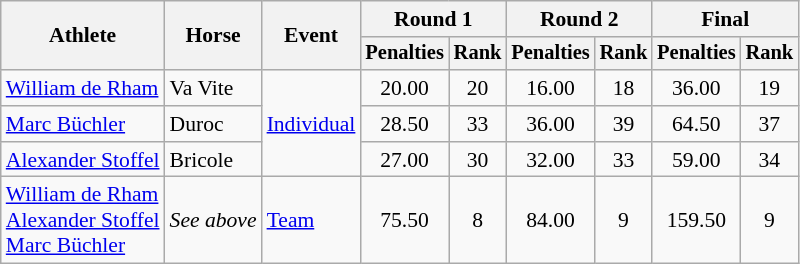<table class="wikitable" style="font-size:90%">
<tr>
<th rowspan="2">Athlete</th>
<th rowspan="2">Horse</th>
<th rowspan="2">Event</th>
<th colspan="2">Round 1</th>
<th colspan="2">Round 2</th>
<th colspan="2">Final</th>
</tr>
<tr style="font-size:95%">
<th>Penalties</th>
<th>Rank</th>
<th>Penalties</th>
<th>Rank</th>
<th>Penalties</th>
<th>Rank</th>
</tr>
<tr align=center>
<td align=left><a href='#'>William de Rham</a></td>
<td align=left>Va Vite</td>
<td align=left rowspan=3><a href='#'>Individual</a></td>
<td>20.00</td>
<td>20</td>
<td>16.00</td>
<td>18</td>
<td>36.00</td>
<td>19</td>
</tr>
<tr align=center>
<td align=left><a href='#'>Marc Büchler</a></td>
<td align=left>Duroc</td>
<td>28.50</td>
<td>33</td>
<td>36.00</td>
<td>39</td>
<td>64.50</td>
<td>37</td>
</tr>
<tr align=center>
<td align=left><a href='#'>Alexander Stoffel</a></td>
<td align=left>Bricole</td>
<td>27.00</td>
<td>30</td>
<td>32.00</td>
<td>33</td>
<td>59.00</td>
<td>34</td>
</tr>
<tr align=center>
<td align=left><a href='#'>William de Rham</a><br><a href='#'>Alexander Stoffel</a><br><a href='#'>Marc Büchler</a></td>
<td align=left><em>See above</em></td>
<td align=left><a href='#'>Team</a></td>
<td>75.50</td>
<td>8</td>
<td>84.00</td>
<td>9</td>
<td>159.50</td>
<td>9</td>
</tr>
</table>
